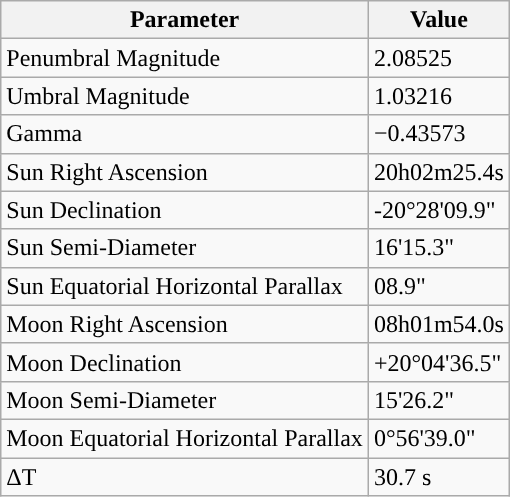<table class="wikitable">
<tr>
<th>Parameter</th>
<th>Value</th>
</tr>
<tr>
<td>Penumbral Magnitude</td>
<td>2.08525</td>
</tr>
<tr>
<td>Umbral Magnitude</td>
<td>1.03216</td>
</tr>
<tr>
<td>Gamma</td>
<td>−0.43573</td>
</tr>
<tr>
<td>Sun Right Ascension</td>
<td>20h02m25.4s</td>
</tr>
<tr>
<td>Sun Declination</td>
<td>-20°28'09.9"</td>
</tr>
<tr>
<td>Sun Semi-Diameter</td>
<td>16'15.3"</td>
</tr>
<tr>
<td>Sun Equatorial Horizontal Parallax</td>
<td>08.9"</td>
</tr>
<tr>
<td>Moon Right Ascension</td>
<td>08h01m54.0s</td>
</tr>
<tr>
<td>Moon Declination</td>
<td>+20°04'36.5"</td>
</tr>
<tr>
<td>Moon Semi-Diameter</td>
<td>15'26.2"</td>
</tr>
<tr>
<td>Moon Equatorial Horizontal Parallax</td>
<td>0°56'39.0"</td>
</tr>
<tr>
<td>ΔT</td>
<td>30.7 s</td>
</tr>
</table>
